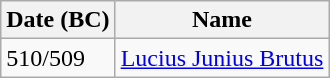<table class="wikitable sortable">
<tr>
<th>Date (BC)</th>
<th>Name</th>
</tr>
<tr>
<td>510/509</td>
<td><a href='#'>Lucius Junius Brutus</a></td>
</tr>
</table>
